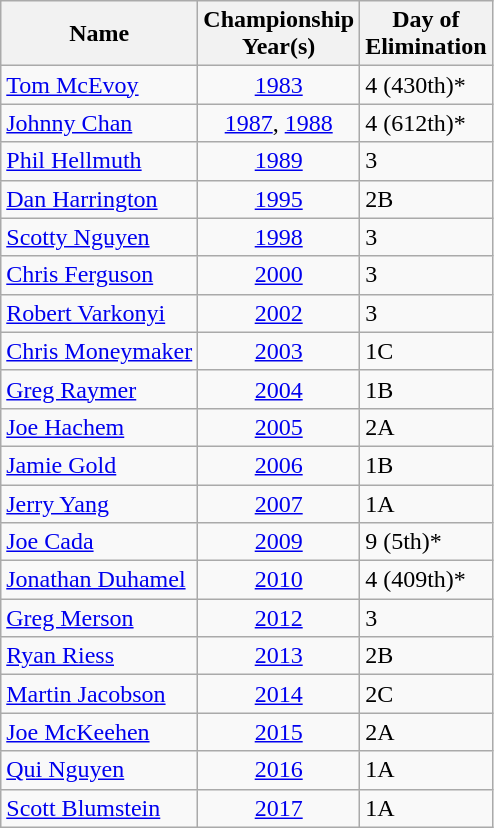<table class="wikitable sortable">
<tr>
<th>Name</th>
<th>Championship<br>Year(s)</th>
<th>Day of<br>Elimination</th>
</tr>
<tr>
<td><a href='#'>Tom McEvoy</a></td>
<td align=center><a href='#'>1983</a></td>
<td data-sort-value="5">4 (430th)*</td>
</tr>
<tr>
<td><a href='#'>Johnny Chan</a></td>
<td align=center><a href='#'>1987</a>, <a href='#'>1988</a></td>
<td>4 (612th)*</td>
</tr>
<tr>
<td><a href='#'>Phil Hellmuth</a></td>
<td align=center><a href='#'>1989</a></td>
<td>3</td>
</tr>
<tr>
<td><a href='#'>Dan Harrington</a></td>
<td align=center><a href='#'>1995</a></td>
<td>2B</td>
</tr>
<tr>
<td><a href='#'>Scotty Nguyen</a></td>
<td align=center><a href='#'>1998</a></td>
<td>3</td>
</tr>
<tr>
<td><a href='#'>Chris Ferguson</a></td>
<td align=center><a href='#'>2000</a></td>
<td>3</td>
</tr>
<tr>
<td><a href='#'>Robert Varkonyi</a></td>
<td align=center><a href='#'>2002</a></td>
<td>3</td>
</tr>
<tr>
<td><a href='#'>Chris Moneymaker</a></td>
<td align=center><a href='#'>2003</a></td>
<td>1C</td>
</tr>
<tr>
<td><a href='#'>Greg Raymer</a></td>
<td align=center><a href='#'>2004</a></td>
<td>1B</td>
</tr>
<tr>
<td><a href='#'>Joe Hachem</a></td>
<td align=center><a href='#'>2005</a></td>
<td>2A</td>
</tr>
<tr>
<td><a href='#'>Jamie Gold</a></td>
<td align=center><a href='#'>2006</a></td>
<td>1B</td>
</tr>
<tr>
<td><a href='#'>Jerry Yang</a></td>
<td align=center><a href='#'>2007</a></td>
<td>1A</td>
</tr>
<tr>
<td><a href='#'>Joe Cada</a></td>
<td align=center><a href='#'>2009</a></td>
<td>9 (5th)*</td>
</tr>
<tr>
<td><a href='#'>Jonathan Duhamel</a></td>
<td align=center><a href='#'>2010</a></td>
<td data-sort-value="6">4 (409th)*</td>
</tr>
<tr>
<td><a href='#'>Greg Merson</a></td>
<td align=center><a href='#'>2012</a></td>
<td>3</td>
</tr>
<tr>
<td><a href='#'>Ryan Riess</a></td>
<td align=center><a href='#'>2013</a></td>
<td>2B</td>
</tr>
<tr>
<td><a href='#'>Martin Jacobson</a></td>
<td align=center><a href='#'>2014</a></td>
<td>2C</td>
</tr>
<tr>
<td><a href='#'>Joe McKeehen</a></td>
<td align=center><a href='#'>2015</a></td>
<td>2A</td>
</tr>
<tr>
<td><a href='#'>Qui Nguyen</a></td>
<td align=center><a href='#'>2016</a></td>
<td>1A</td>
</tr>
<tr>
<td><a href='#'>Scott Blumstein</a></td>
<td align=center><a href='#'>2017</a></td>
<td>1A</td>
</tr>
</table>
